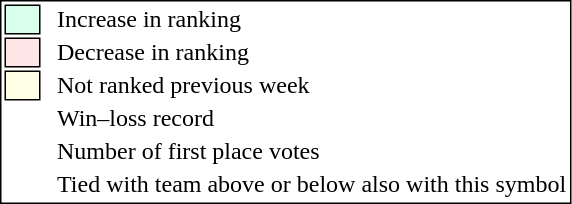<table style="border:1px solid black;">
<tr>
<td style="background:#D8FFEB; width:20px; border:1px solid black;"></td>
<td> </td>
<td>Increase in ranking</td>
</tr>
<tr>
<td style="background:#FFE6E6; width:20px; border:1px solid black;"></td>
<td> </td>
<td>Decrease in ranking</td>
</tr>
<tr>
<td style="background:#FFFFE6; width:20px; border:1px solid black;"></td>
<td> </td>
<td>Not ranked previous week</td>
</tr>
<tr>
<td></td>
<td> </td>
<td>Win–loss record</td>
</tr>
<tr>
<td></td>
<td> </td>
<td>Number of first place votes</td>
</tr>
<tr>
<td></td>
<td></td>
<td>Tied with team above or below also with this symbol</td>
</tr>
</table>
